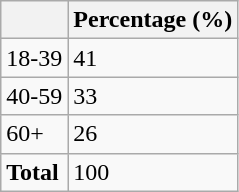<table class="wikitable">
<tr>
<th></th>
<th>Percentage (%)</th>
</tr>
<tr>
<td>18-39</td>
<td>41</td>
</tr>
<tr>
<td>40-59</td>
<td>33</td>
</tr>
<tr>
<td>60+</td>
<td>26</td>
</tr>
<tr>
<td><strong>Total</strong></td>
<td>100</td>
</tr>
</table>
